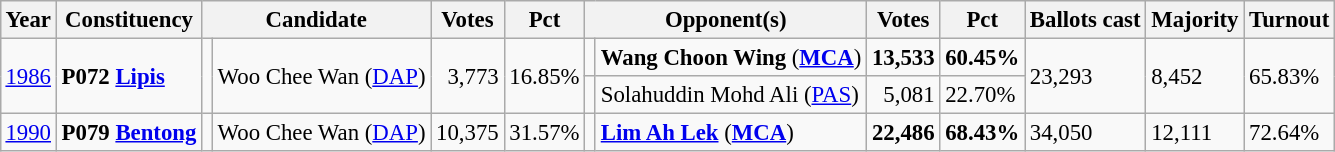<table class="wikitable" style="margin:0.5em ; font-size:95%">
<tr>
<th>Year</th>
<th>Constituency</th>
<th colspan=2>Candidate</th>
<th>Votes</th>
<th>Pct</th>
<th colspan=2>Opponent(s)</th>
<th>Votes</th>
<th>Pct</th>
<th>Ballots cast</th>
<th>Majority</th>
<th>Turnout</th>
</tr>
<tr>
<td rowspan=2><a href='#'>1986</a></td>
<td rowspan=2><strong>P072 <a href='#'>Lipis</a></strong></td>
<td rowspan=2 ></td>
<td rowspan=2>Woo Chee Wan (<a href='#'>DAP</a>)</td>
<td rowspan=2 align=right>3,773</td>
<td rowspan=2>16.85%</td>
<td></td>
<td><strong>Wang Choon Wing</strong> (<a href='#'><strong>MCA</strong></a>)</td>
<td align=right><strong>13,533</strong></td>
<td><strong>60.45%</strong></td>
<td rowspan=2>23,293</td>
<td rowspan=2>8,452</td>
<td rowspan=2>65.83%</td>
</tr>
<tr>
<td></td>
<td>Solahuddin Mohd Ali (<a href='#'>PAS</a>)</td>
<td align=right>5,081</td>
<td>22.70%</td>
</tr>
<tr>
<td><a href='#'>1990</a></td>
<td><strong>P079 <a href='#'>Bentong</a></strong></td>
<td></td>
<td>Woo Chee Wan (<a href='#'>DAP</a>)</td>
<td align=right>10,375</td>
<td>31.57%</td>
<td></td>
<td><strong><a href='#'>Lim Ah Lek</a></strong> (<a href='#'><strong>MCA</strong></a>)</td>
<td align=right><strong>22,486</strong></td>
<td><strong>68.43%</strong></td>
<td>34,050</td>
<td>12,111</td>
<td>72.64%</td>
</tr>
</table>
